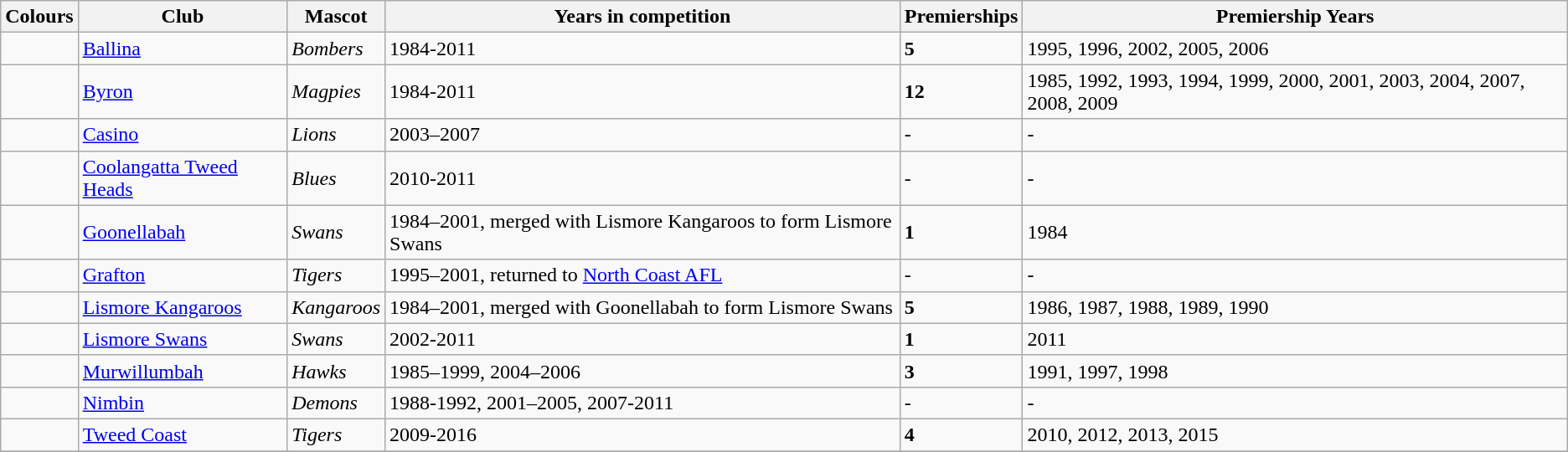<table class="wikitable">
<tr>
<th>Colours</th>
<th>Club</th>
<th>Mascot</th>
<th>Years in competition</th>
<th>Premierships</th>
<th>Premiership Years</th>
</tr>
<tr>
<td></td>
<td><a href='#'>Ballina</a></td>
<td><em>Bombers</em></td>
<td>1984-2011</td>
<td><strong>5</strong></td>
<td>1995, 1996, 2002, 2005, 2006</td>
</tr>
<tr>
<td></td>
<td><a href='#'>Byron</a></td>
<td><em>Magpies</em></td>
<td>1984-2011</td>
<td><strong>12</strong></td>
<td>1985, 1992, 1993, 1994, 1999, 2000, 2001, 2003, 2004, 2007, 2008, 2009</td>
</tr>
<tr>
<td></td>
<td><a href='#'>Casino</a></td>
<td><em>Lions</em></td>
<td>2003–2007</td>
<td>-</td>
<td>-</td>
</tr>
<tr>
<td></td>
<td><a href='#'>Coolangatta Tweed Heads</a></td>
<td><em>Blues</em></td>
<td>2010-2011</td>
<td>-</td>
<td>-</td>
</tr>
<tr>
<td></td>
<td><a href='#'>Goonellabah</a></td>
<td><em>Swans</em></td>
<td>1984–2001, merged with Lismore Kangaroos to form Lismore Swans</td>
<td><strong>1</strong></td>
<td>1984</td>
</tr>
<tr>
<td></td>
<td><a href='#'>Grafton</a></td>
<td><em>Tigers</em></td>
<td>1995–2001, returned to <a href='#'>North Coast AFL</a></td>
<td>-</td>
<td>-</td>
</tr>
<tr>
<td></td>
<td><a href='#'>Lismore Kangaroos</a></td>
<td><em>Kangaroos</em></td>
<td>1984–2001, merged with Goonellabah to form Lismore Swans</td>
<td><strong>5</strong></td>
<td>1986, 1987, 1988, 1989, 1990</td>
</tr>
<tr>
<td></td>
<td><a href='#'>Lismore Swans</a></td>
<td><em>Swans</em></td>
<td>2002-2011</td>
<td><strong>1</strong></td>
<td>2011</td>
</tr>
<tr>
<td></td>
<td><a href='#'>Murwillumbah</a></td>
<td><em>Hawks</em></td>
<td>1985–1999, 2004–2006</td>
<td><strong>3</strong></td>
<td>1991, 1997, 1998</td>
</tr>
<tr>
<td></td>
<td><a href='#'>Nimbin</a></td>
<td><em>Demons</em></td>
<td>1988-1992, 2001–2005, 2007-2011</td>
<td>-</td>
<td>-</td>
</tr>
<tr>
<td></td>
<td><a href='#'>Tweed Coast</a></td>
<td><em>Tigers</em></td>
<td>2009-2016</td>
<td><strong>4</strong></td>
<td>2010, 2012, 2013, 2015</td>
</tr>
<tr>
</tr>
</table>
